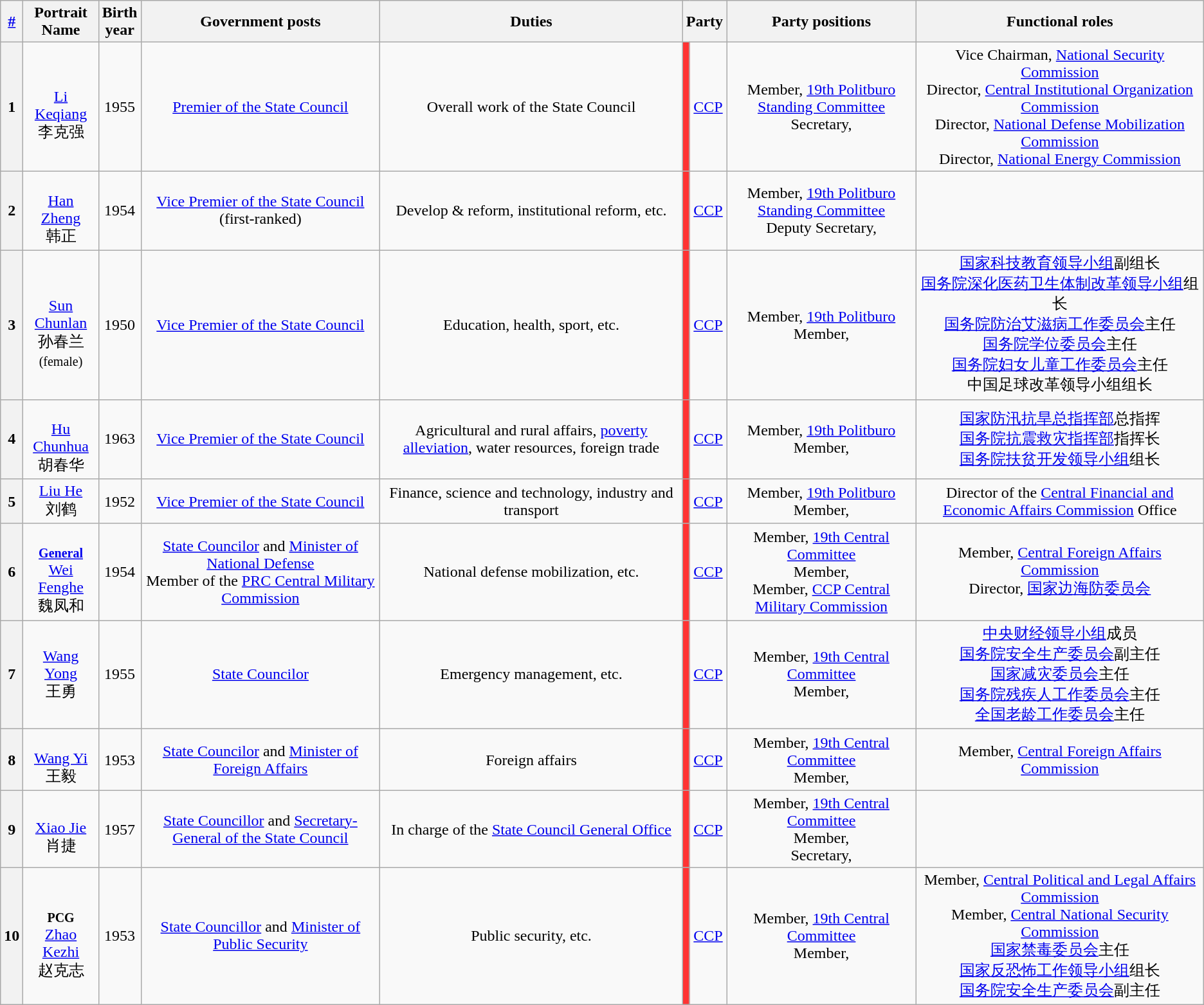<table class ="wikitable sortable" style="text-align:center;">
<tr>
<th><a href='#'>#</a></th>
<th>Portrait<br>Name</th>
<th>Birth<br>year</th>
<th>Government posts</th>
<th>Duties</th>
<th colspan=2>Party</th>
<th>Party positions</th>
<th>Functional roles</th>
</tr>
<tr>
<th>1</th>
<td><br><a href='#'>Li Keqiang</a><br>李克强</td>
<td>1955</td>
<td><a href='#'>Premier of the State Council</a></td>
<td>Overall work of the State Council</td>
<td style="background:#FF3333;"></td>
<td><a href='#'>CCP</a></td>
<td>Member, <a href='#'>19th Politburo</a> <a href='#'>Standing Committee</a><br>Secretary, </td>
<td>Vice Chairman, <a href='#'>National Security Commission</a><br>Director, <a href='#'>Central Institutional Organization Commission</a><br>Director, <a href='#'>National Defense Mobilization Commission</a><br>Director, <a href='#'>National Energy Commission</a></td>
</tr>
<tr>
<th>2</th>
<td><br><a href='#'>Han Zheng</a><br>韩正</td>
<td>1954</td>
<td><a href='#'>Vice Premier of the State Council</a> (first-ranked)</td>
<td>Develop & reform, institutional reform, etc.</td>
<td style="background:#FF3333;"></td>
<td><a href='#'>CCP</a></td>
<td>Member, <a href='#'>19th Politburo</a> <a href='#'>Standing Committee</a><br>Deputy Secretary, </td>
<td></td>
</tr>
<tr>
<th>3</th>
<td><br><a href='#'>Sun Chunlan</a><br>孙春兰<br><small>(female)</small></td>
<td>1950</td>
<td><a href='#'>Vice Premier of the State Council</a></td>
<td>Education, health, sport, etc.</td>
<td style="background:#FF3333;"></td>
<td><a href='#'>CCP</a></td>
<td>Member, <a href='#'>19th Politburo</a><br>Member, </td>
<td><a href='#'>国家科技教育领导小组</a>副组长<br><a href='#'>国务院深化医药卫生体制改革领导小组</a>组长<br><a href='#'>国务院防治艾滋病工作委员会</a>主任<br><a href='#'>国务院学位委员会</a>主任<br><a href='#'>国务院妇女儿童工作委员会</a>主任<br>中国足球改革领导小组组长</td>
</tr>
<tr>
<th>4</th>
<td><br><a href='#'>Hu Chunhua</a><br>胡春华</td>
<td>1963</td>
<td><a href='#'>Vice Premier of the State Council</a></td>
<td>Agricultural and rural affairs, <a href='#'>poverty alleviation</a>, water resources, foreign trade</td>
<td style="background:#FF3333;"></td>
<td><a href='#'>CCP</a></td>
<td>Member, <a href='#'>19th Politburo</a><br>Member, </td>
<td><a href='#'>国家防汛抗旱总指挥部</a>总指挥<br><a href='#'>国务院抗震救灾指挥部</a>指挥长<br><a href='#'>国务院扶贫开发领导小组</a>组长</td>
</tr>
<tr>
<th>5</th>
<td><a href='#'>Liu He</a><br>刘鹤</td>
<td>1952</td>
<td><a href='#'>Vice Premier of the State Council</a></td>
<td>Finance, science and technology, industry and transport</td>
<td style="background:#FF3333;"></td>
<td><a href='#'>CCP</a></td>
<td>Member, <a href='#'>19th Politburo</a><br>Member, </td>
<td>Director of the <a href='#'>Central Financial and Economic Affairs Commission</a> Office</td>
</tr>
<tr>
<th>6</th>
<td><br><small><strong><a href='#'>General</a></strong></small><br><a href='#'>Wei Fenghe</a><br>魏凤和</td>
<td>1954</td>
<td><a href='#'>State Councilor</a> and <a href='#'>Minister of National Defense</a><br>Member of the <a href='#'>PRC Central Military Commission</a></td>
<td>National defense mobilization, etc.</td>
<td style="background:#FF3333;"></td>
<td><a href='#'>CCP</a></td>
<td>Member, <a href='#'>19th Central Committee</a><br>Member, <br>Member, <a href='#'>CCP Central Military Commission</a></td>
<td>Member, <a href='#'>Central Foreign Affairs Commission</a><br>Director, <a href='#'>国家边海防委员会</a></td>
</tr>
<tr>
<th>7</th>
<td><a href='#'>Wang Yong</a><br>王勇</td>
<td>1955</td>
<td><a href='#'>State Councilor</a></td>
<td>Emergency management, etc.</td>
<td style="background:#FF3333;"></td>
<td><a href='#'>CCP</a></td>
<td>Member, <a href='#'>19th Central Committee</a><br>Member, </td>
<td><a href='#'>中央财经领导小组</a>成员<br><a href='#'>国务院安全生产委员会</a>副主任<br><a href='#'>国家减灾委员会</a>主任<br><a href='#'>国务院残疾人工作委员会</a>主任<br><a href='#'>全国老龄工作委员会</a>主任</td>
</tr>
<tr>
<th>8</th>
<td><br><a href='#'>Wang Yi</a><br>王毅</td>
<td>1953</td>
<td><a href='#'>State Councilor</a> and <a href='#'>Minister of Foreign Affairs</a></td>
<td>Foreign affairs</td>
<td style="background:#FF3333;"></td>
<td><a href='#'>CCP</a></td>
<td>Member, <a href='#'>19th Central Committee</a><br>Member, </td>
<td>Member, <a href='#'>Central Foreign Affairs Commission</a></td>
</tr>
<tr>
<th>9</th>
<td><br><a href='#'>Xiao Jie</a><br>肖捷</td>
<td>1957</td>
<td><a href='#'>State Councillor</a> and <a href='#'>Secretary-General of the State Council</a></td>
<td>In charge of the <a href='#'>State Council General Office</a></td>
<td style="background:#FF3333;"></td>
<td><a href='#'>CCP</a></td>
<td>Member, <a href='#'>19th Central Committee</a><br>Member, <br>Secretary, </td>
<td></td>
</tr>
<tr>
<th>10</th>
<td><br><strong><small>PCG</small></strong><br><a href='#'>Zhao Kezhi</a><br>赵克志</td>
<td>1953</td>
<td><a href='#'>State Councillor</a> and <a href='#'>Minister of Public Security</a></td>
<td>Public security, etc.</td>
<td style="background:#FF3333;"></td>
<td><a href='#'>CCP</a></td>
<td>Member, <a href='#'>19th Central Committee</a><br>Member, </td>
<td>Member, <a href='#'>Central Political and Legal Affairs Commission</a><br>Member, <a href='#'>Central National Security Commission</a><br><a href='#'>国家禁毒委员会</a>主任<br><a href='#'>国家反恐怖工作领导小组</a>组长<br><a href='#'>国务院安全生产委员会</a>副主任</td>
</tr>
</table>
